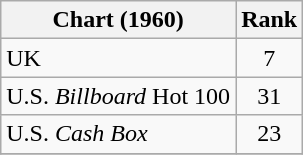<table class="wikitable">
<tr>
<th>Chart (1960)</th>
<th style="text-align:center;">Rank</th>
</tr>
<tr>
<td>UK</td>
<td style="text-align:center;">7</td>
</tr>
<tr>
<td>U.S. <em>Billboard</em> Hot 100</td>
<td style="text-align:center;">31</td>
</tr>
<tr>
<td>U.S. <em>Cash Box</em> </td>
<td style="text-align:center;">23</td>
</tr>
<tr>
</tr>
</table>
